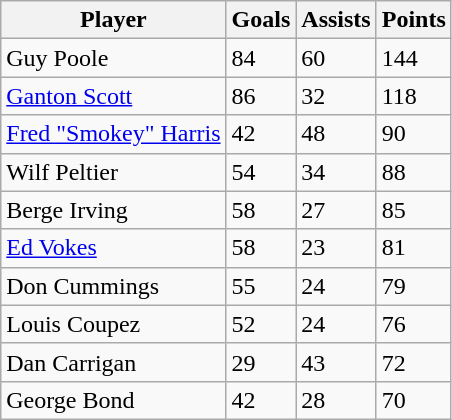<table class="wikitable sortable">
<tr>
<th>Player</th>
<th>Goals</th>
<th>Assists</th>
<th>Points</th>
</tr>
<tr>
<td>Guy Poole</td>
<td>84</td>
<td>60</td>
<td>144</td>
</tr>
<tr>
<td><a href='#'>Ganton Scott</a></td>
<td>86</td>
<td>32</td>
<td>118</td>
</tr>
<tr>
<td><a href='#'>Fred "Smokey" Harris</a></td>
<td>42</td>
<td>48</td>
<td>90</td>
</tr>
<tr>
<td>Wilf Peltier</td>
<td>54</td>
<td>34</td>
<td>88</td>
</tr>
<tr>
<td>Berge Irving</td>
<td>58</td>
<td>27</td>
<td>85</td>
</tr>
<tr>
<td><a href='#'>Ed Vokes</a></td>
<td>58</td>
<td>23</td>
<td>81</td>
</tr>
<tr>
<td>Don Cummings</td>
<td>55</td>
<td>24</td>
<td>79</td>
</tr>
<tr>
<td>Louis Coupez</td>
<td>52</td>
<td>24</td>
<td>76</td>
</tr>
<tr>
<td>Dan Carrigan</td>
<td>29</td>
<td>43</td>
<td>72</td>
</tr>
<tr>
<td>George Bond</td>
<td>42</td>
<td>28</td>
<td>70</td>
</tr>
</table>
